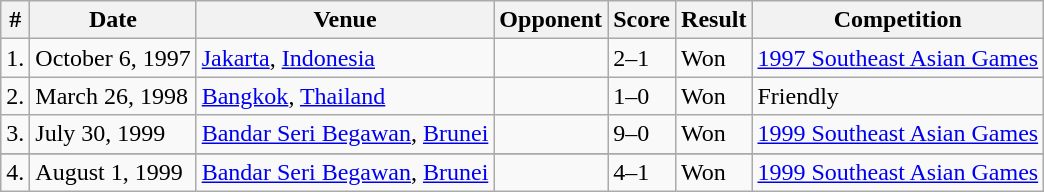<table class="wikitable sortable">
<tr>
<th>#</th>
<th>Date</th>
<th>Venue</th>
<th>Opponent</th>
<th>Score</th>
<th>Result</th>
<th>Competition</th>
</tr>
<tr>
<td>1.</td>
<td>October 6, 1997</td>
<td><a href='#'>Jakarta</a>, <a href='#'>Indonesia</a></td>
<td></td>
<td>2–1</td>
<td>Won</td>
<td><a href='#'>1997 Southeast Asian Games</a></td>
</tr>
<tr>
<td>2.</td>
<td>March 26, 1998</td>
<td><a href='#'>Bangkok</a>, <a href='#'>Thailand</a></td>
<td></td>
<td>1–0</td>
<td>Won</td>
<td>Friendly</td>
</tr>
<tr>
<td>3.</td>
<td>July 30, 1999</td>
<td><a href='#'>Bandar Seri Begawan</a>, <a href='#'>Brunei</a></td>
<td></td>
<td>9–0</td>
<td>Won</td>
<td><a href='#'>1999 Southeast Asian Games</a></td>
</tr>
<tr>
</tr>
<tr>
<td>4.</td>
<td>August 1, 1999</td>
<td><a href='#'>Bandar Seri Begawan</a>, <a href='#'>Brunei</a></td>
<td></td>
<td>4–1</td>
<td>Won</td>
<td><a href='#'>1999 Southeast Asian Games</a></td>
</tr>
</table>
